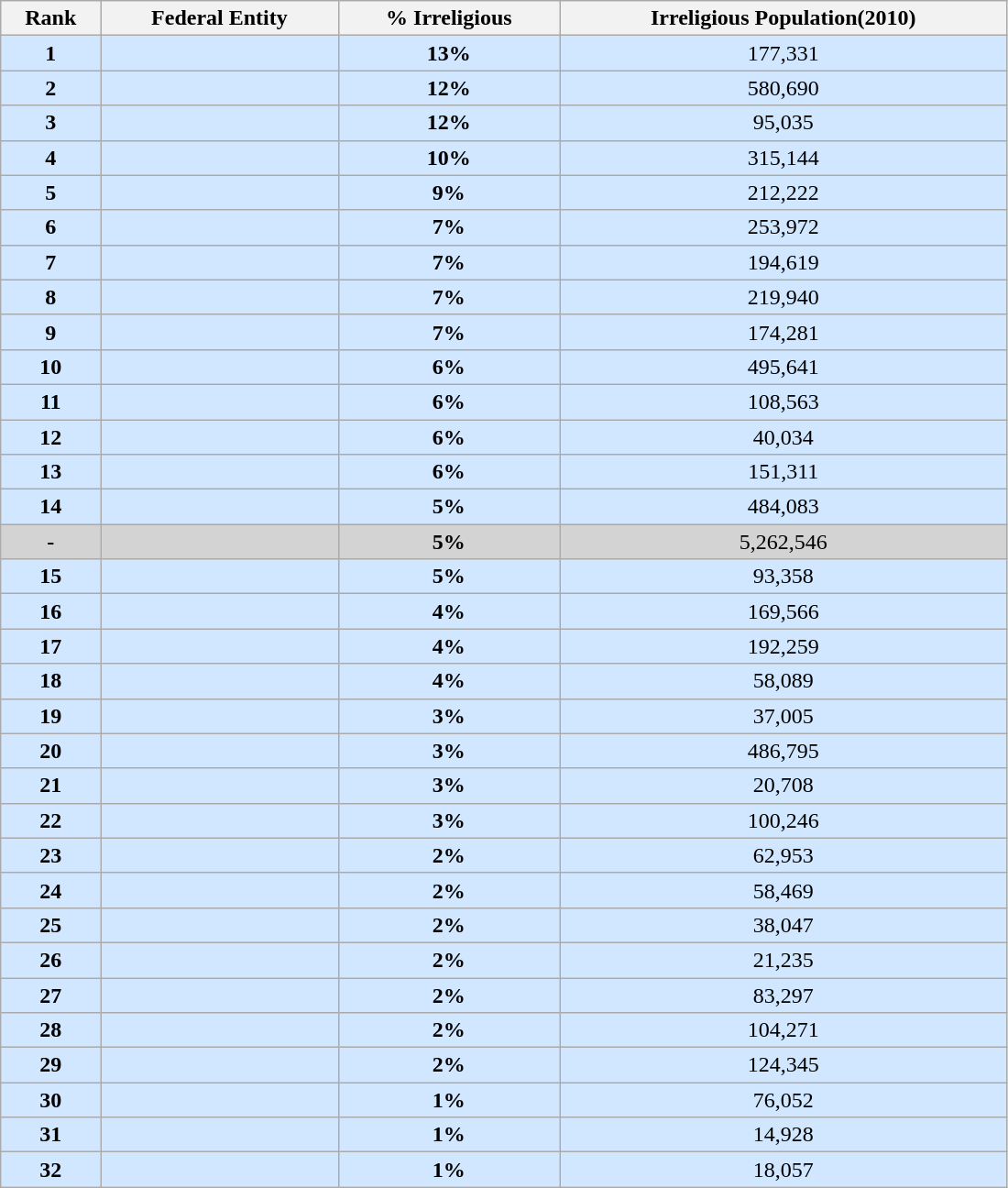<table class="wikitable sortable" style="width:58%;">
<tr>
<th><strong>Rank</strong></th>
<th><strong>Federal Entity</strong></th>
<th><strong>% Irreligious</strong></th>
<th><strong>Irreligious Population(2010)</strong></th>
</tr>
<tr bgcolor="#d0e7ff">
<td align="center"><strong>1</strong></td>
<td align="left"></td>
<td align="center"><strong>13%</strong></td>
<td align="center">177,331</td>
</tr>
<tr bgcolor="#d0e7ff">
<td align="center"><strong>2</strong></td>
<td align="left"></td>
<td align="center"><strong>12%</strong></td>
<td align="center">580,690</td>
</tr>
<tr bgcolor="#d0e7ff">
<td align="center"><strong>3</strong></td>
<td align="left"></td>
<td align="center"><strong>12%</strong></td>
<td align="center">95,035</td>
</tr>
<tr bgcolor="#d0e7ff">
<td align="center"><strong>4</strong></td>
<td align="left"></td>
<td align="center"><strong>10%</strong></td>
<td align="center">315,144</td>
</tr>
<tr bgcolor="#d0e7ff">
<td align="center"><strong>5</strong></td>
<td align="left"></td>
<td align="center"><strong>9%</strong></td>
<td align="center">212,222</td>
</tr>
<tr bgcolor="#d0e7ff">
<td align="center"><strong>6</strong></td>
<td align="left"></td>
<td align="center"><strong>7%</strong></td>
<td align="center">253,972</td>
</tr>
<tr bgcolor="#d0e7ff">
<td align="center"><strong>7</strong></td>
<td align="left"></td>
<td align="center"><strong>7%</strong></td>
<td align="center">194,619</td>
</tr>
<tr bgcolor="#d0e7ff">
<td align="center"><strong>8</strong></td>
<td align="left"></td>
<td align="center"><strong>7%</strong></td>
<td align="center">219,940</td>
</tr>
<tr bgcolor="#d0e7ff">
<td align="center"><strong>9</strong></td>
<td align="left"></td>
<td align="center"><strong>7%</strong></td>
<td align="center">174,281</td>
</tr>
<tr bgcolor="#d0e7ff">
<td align="center"><strong>10</strong></td>
<td align="left"></td>
<td align="center"><strong>6%</strong></td>
<td align="center">495,641</td>
</tr>
<tr bgcolor="#d0e7ff">
<td align="center"><strong>11</strong></td>
<td align="left"></td>
<td align="center"><strong>6%</strong></td>
<td align="center">108,563</td>
</tr>
<tr bgcolor="#d0e7ff">
<td align="center"><strong>12</strong></td>
<td align="left"></td>
<td align="center"><strong>6%</strong></td>
<td align="center">40,034</td>
</tr>
<tr bgcolor="#d0e7ff">
<td align="center"><strong>13</strong></td>
<td align="left"></td>
<td align="center"><strong>6%</strong></td>
<td align="center">151,311</td>
</tr>
<tr bgcolor="#d0e7ff">
<td align="center"><strong>14</strong></td>
<td align="left"></td>
<td align="center"><strong>5%</strong></td>
<td align="center">484,083</td>
</tr>
<tr bgcolor="lightgrey">
<td align="center"><strong>-</strong></td>
<td align="left"></td>
<td align="center"><strong>5%</strong></td>
<td align="center">5,262,546</td>
</tr>
<tr bgcolor="#d0e7ff">
<td align="center"><strong>15</strong></td>
<td align="left"></td>
<td align="center"><strong>5%</strong></td>
<td align="center">93,358</td>
</tr>
<tr bgcolor="#d0e7ff">
<td align="center"><strong>16</strong></td>
<td align="left"></td>
<td align="center"><strong>4%</strong></td>
<td align="center">169,566</td>
</tr>
<tr bgcolor="#d0e7ff">
<td align="center"><strong>17</strong></td>
<td align="left"></td>
<td align="center"><strong>4%</strong></td>
<td align="center">192,259</td>
</tr>
<tr bgcolor="#d0e7ff">
<td align="center"><strong>18</strong></td>
<td align="left"></td>
<td align="center"><strong>4%</strong></td>
<td align="center">58,089</td>
</tr>
<tr bgcolor="#d0e7ff">
<td align="center"><strong>19</strong></td>
<td align="left"></td>
<td align="center"><strong>3%</strong></td>
<td align="center">37,005</td>
</tr>
<tr bgcolor="#d0e7ff">
<td align="center"><strong>20</strong></td>
<td align="left"></td>
<td align="center"><strong>3%</strong></td>
<td align="center">486,795</td>
</tr>
<tr bgcolor="#d0e7ff">
<td align="center"><strong>21</strong></td>
<td align="left"></td>
<td align="center"><strong>3%</strong></td>
<td align="center">20,708</td>
</tr>
<tr bgcolor="#d0e7ff">
<td align="center"><strong>22</strong></td>
<td align="left"></td>
<td align="center"><strong>3%</strong></td>
<td align="center">100,246</td>
</tr>
<tr bgcolor="#d0e7ff">
<td align="center"><strong>23</strong></td>
<td align="left"></td>
<td align="center"><strong>2%</strong></td>
<td align="center">62,953</td>
</tr>
<tr bgcolor="#d0e7ff">
<td align="center"><strong>24</strong></td>
<td align="left"></td>
<td align="center"><strong>2%</strong></td>
<td align="center">58,469</td>
</tr>
<tr bgcolor="#d0e7ff">
<td align="center"><strong>25</strong></td>
<td align="left"></td>
<td align="center"><strong>2%</strong></td>
<td align="center">38,047</td>
</tr>
<tr bgcolor="#d0e7ff">
<td align="center"><strong>26</strong></td>
<td align="left"></td>
<td align="center"><strong>2%</strong></td>
<td align="center">21,235</td>
</tr>
<tr bgcolor="#d0e7ff">
<td align="center"><strong>27</strong></td>
<td align="left"></td>
<td align="center"><strong>2%</strong></td>
<td align="center">83,297</td>
</tr>
<tr bgcolor="#d0e7ff">
<td align="center"><strong>28</strong></td>
<td align="left"></td>
<td align="center"><strong>2%</strong></td>
<td align="center">104,271</td>
</tr>
<tr bgcolor="#d0e7ff">
<td align="center"><strong>29</strong></td>
<td align="left"></td>
<td align="center"><strong>2%</strong></td>
<td align="center">124,345</td>
</tr>
<tr bgcolor="#d0e7ff">
<td align="center"><strong>30</strong></td>
<td align="left"></td>
<td align="center"><strong>1%</strong></td>
<td align="center">76,052</td>
</tr>
<tr bgcolor="#d0e7ff">
<td align="center"><strong>31</strong></td>
<td align="left"></td>
<td align="center"><strong>1%</strong></td>
<td align="center">14,928</td>
</tr>
<tr bgcolor="#d0e7ff">
<td align="center"><strong>32</strong></td>
<td align="left"></td>
<td align="center"><strong>1%</strong></td>
<td align="center">18,057</td>
</tr>
</table>
